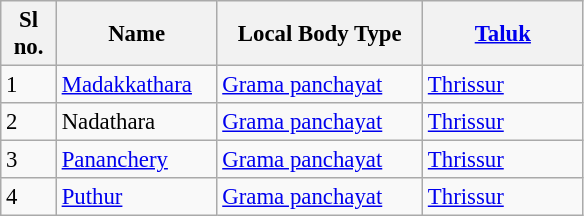<table class="wikitable sortable" style="font-size:95%;">
<tr>
<th width="30px">Sl no.</th>
<th width="100px">Name</th>
<th width="130px">Local Body Type</th>
<th width="100px"><a href='#'>Taluk</a></th>
</tr>
<tr>
<td>1</td>
<td><a href='#'>Madakkathara</a></td>
<td><a href='#'>Grama panchayat</a></td>
<td><a href='#'>Thrissur</a></td>
</tr>
<tr>
<td>2</td>
<td>Nadathara</td>
<td><a href='#'>Grama panchayat</a></td>
<td><a href='#'>Thrissur</a></td>
</tr>
<tr>
<td>3</td>
<td><a href='#'>Pananchery</a></td>
<td><a href='#'>Grama panchayat</a></td>
<td><a href='#'>Thrissur</a></td>
</tr>
<tr>
<td>4</td>
<td><a href='#'>Puthur</a></td>
<td><a href='#'>Grama panchayat</a></td>
<td><a href='#'>Thrissur</a></td>
</tr>
</table>
